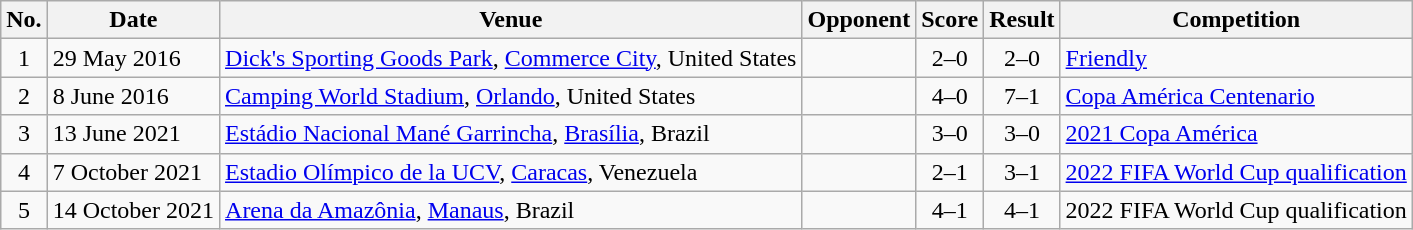<table class="wikitable sortable">
<tr>
<th scope="col">No.</th>
<th scope="col">Date</th>
<th scope="col">Venue</th>
<th scope="col">Opponent</th>
<th scope="col">Score</th>
<th scope="col">Result</th>
<th scope="col">Competition</th>
</tr>
<tr>
<td style="text-align:center">1</td>
<td>29 May 2016</td>
<td><a href='#'>Dick's Sporting Goods Park</a>, <a href='#'>Commerce City</a>, United States</td>
<td></td>
<td style="text-align:center">2–0</td>
<td style="text-align:center">2–0</td>
<td><a href='#'>Friendly</a></td>
</tr>
<tr>
<td style="text-align:center">2</td>
<td>8 June 2016</td>
<td><a href='#'>Camping World Stadium</a>, <a href='#'>Orlando</a>, United States</td>
<td></td>
<td style="text-align:center">4–0</td>
<td style="text-align:center">7–1</td>
<td><a href='#'>Copa América Centenario</a></td>
</tr>
<tr>
<td style="text-align:center">3</td>
<td>13 June 2021</td>
<td><a href='#'>Estádio Nacional Mané Garrincha</a>, <a href='#'>Brasília</a>, Brazil</td>
<td></td>
<td style="text-align:center">3–0</td>
<td style="text-align:center">3–0</td>
<td><a href='#'>2021 Copa América</a></td>
</tr>
<tr>
<td style="text-align:center">4</td>
<td>7 October 2021</td>
<td><a href='#'>Estadio Olímpico de la UCV</a>, <a href='#'>Caracas</a>, Venezuela</td>
<td></td>
<td style="text-align:center">2–1</td>
<td style="text-align:center">3–1</td>
<td><a href='#'>2022 FIFA World Cup qualification</a></td>
</tr>
<tr>
<td style="text-align:center">5</td>
<td>14 October 2021</td>
<td><a href='#'>Arena da Amazônia</a>, <a href='#'>Manaus</a>, Brazil</td>
<td></td>
<td style="text-align:center">4–1</td>
<td style="text-align:center">4–1</td>
<td>2022 FIFA World Cup qualification</td>
</tr>
</table>
